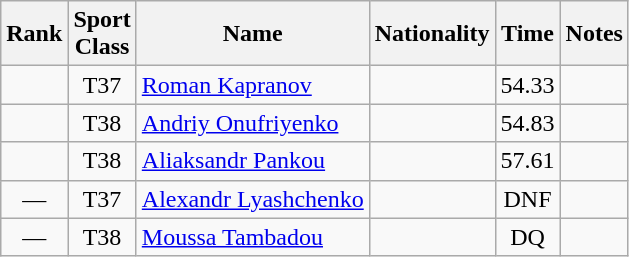<table class="wikitable sortable" style="text-align:center">
<tr>
<th>Rank</th>
<th>Sport<br>Class</th>
<th>Name</th>
<th>Nationality</th>
<th>Time</th>
<th>Notes</th>
</tr>
<tr>
<td></td>
<td>T37</td>
<td align=left><a href='#'>Roman Kapranov</a></td>
<td align=left></td>
<td>54.33</td>
<td></td>
</tr>
<tr>
<td></td>
<td>T38</td>
<td align=left><a href='#'>Andriy Onufriyenko</a></td>
<td align=left></td>
<td>54.83</td>
<td></td>
</tr>
<tr>
<td></td>
<td>T38</td>
<td align=left><a href='#'>Aliaksandr Pankou</a></td>
<td align=left></td>
<td>57.61</td>
<td></td>
</tr>
<tr>
<td>—</td>
<td>T37</td>
<td align=left><a href='#'>Alexandr Lyashchenko</a></td>
<td align=left></td>
<td>DNF</td>
<td></td>
</tr>
<tr>
<td>—</td>
<td>T38</td>
<td align=left><a href='#'>Moussa Tambadou</a></td>
<td align=left></td>
<td>DQ</td>
<td></td>
</tr>
</table>
